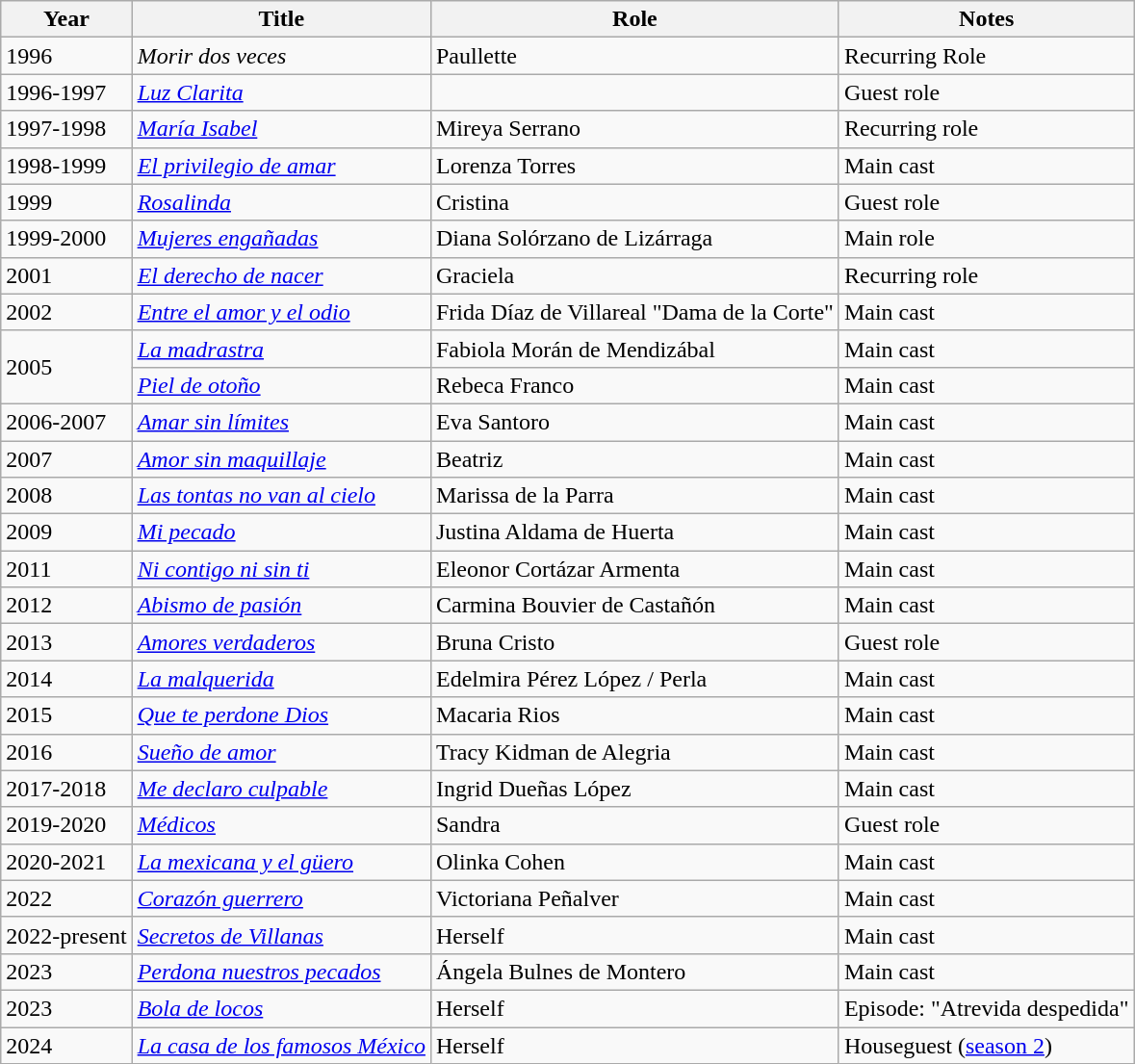<table class="wikitable">
<tr>
<th>Year</th>
<th>Title</th>
<th>Role</th>
<th>Notes</th>
</tr>
<tr>
<td>1996</td>
<td><em>Morir dos veces</em></td>
<td>Paullette</td>
<td>Recurring Role</td>
</tr>
<tr>
<td>1996-1997</td>
<td><em><a href='#'>Luz Clarita</a></em></td>
<td></td>
<td>Guest role</td>
</tr>
<tr>
<td>1997-1998</td>
<td><em><a href='#'>María Isabel</a></em></td>
<td>Mireya Serrano</td>
<td>Recurring role</td>
</tr>
<tr>
<td>1998-1999</td>
<td><em><a href='#'>El privilegio de amar</a></em></td>
<td>Lorenza Torres</td>
<td>Main cast</td>
</tr>
<tr>
<td>1999</td>
<td><em><a href='#'>Rosalinda</a></em></td>
<td>Cristina</td>
<td>Guest role</td>
</tr>
<tr>
<td>1999-2000</td>
<td><em><a href='#'>Mujeres engañadas</a></em></td>
<td>Diana Solórzano de Lizárraga</td>
<td>Main role</td>
</tr>
<tr>
<td>2001</td>
<td><em><a href='#'>El derecho de nacer</a></em></td>
<td>Graciela</td>
<td>Recurring role</td>
</tr>
<tr>
<td>2002</td>
<td><em><a href='#'>Entre el amor y el odio</a></em></td>
<td>Frida Díaz de Villareal "Dama de la Corte"</td>
<td>Main cast</td>
</tr>
<tr>
<td rowspan="2">2005</td>
<td><em><a href='#'>La madrastra</a></em></td>
<td>Fabiola Morán de Mendizábal</td>
<td>Main cast</td>
</tr>
<tr>
<td><em><a href='#'>Piel de otoño</a></em></td>
<td>Rebeca Franco</td>
<td>Main cast</td>
</tr>
<tr>
<td>2006-2007</td>
<td><em><a href='#'>Amar sin límites</a></em></td>
<td>Eva Santoro</td>
<td>Main cast</td>
</tr>
<tr>
<td>2007</td>
<td><em><a href='#'>Amor sin maquillaje</a></em></td>
<td>Beatriz</td>
<td>Main cast</td>
</tr>
<tr>
<td>2008</td>
<td><em><a href='#'>Las tontas no van al cielo</a></em></td>
<td>Marissa de la Parra</td>
<td>Main cast</td>
</tr>
<tr>
<td>2009</td>
<td><em><a href='#'>Mi pecado</a></em></td>
<td>Justina Aldama de Huerta</td>
<td>Main cast</td>
</tr>
<tr>
<td>2011</td>
<td><em><a href='#'>Ni contigo ni sin ti</a></em></td>
<td>Eleonor Cortázar Armenta</td>
<td>Main cast</td>
</tr>
<tr>
<td>2012</td>
<td><em><a href='#'>Abismo de pasión </a></em></td>
<td>Carmina Bouvier de Castañón</td>
<td>Main cast</td>
</tr>
<tr>
<td>2013</td>
<td><em><a href='#'>Amores verdaderos</a></em></td>
<td>Bruna Cristo</td>
<td>Guest role</td>
</tr>
<tr>
<td>2014</td>
<td><em><a href='#'>La malquerida</a></em></td>
<td>Edelmira Pérez López / Perla</td>
<td>Main cast</td>
</tr>
<tr>
<td>2015</td>
<td><em><a href='#'>Que te perdone Dios</a></em></td>
<td>Macaria Rios</td>
<td>Main cast</td>
</tr>
<tr>
<td>2016</td>
<td><em><a href='#'>Sueño de amor</a></em></td>
<td>Tracy Kidman de Alegria</td>
<td>Main cast</td>
</tr>
<tr>
<td>2017-2018</td>
<td><em><a href='#'>Me declaro culpable</a></em></td>
<td>Ingrid Dueñas López</td>
<td>Main cast</td>
</tr>
<tr>
<td>2019-2020</td>
<td><em><a href='#'>Médicos</a></em></td>
<td>Sandra</td>
<td>Guest role</td>
</tr>
<tr>
<td>2020-2021</td>
<td><em><a href='#'>La mexicana y el güero</a></em></td>
<td>Olinka Cohen</td>
<td>Main cast</td>
</tr>
<tr>
<td>2022</td>
<td><em><a href='#'>Corazón guerrero</a></em></td>
<td>Victoriana Peñalver</td>
<td>Main cast</td>
</tr>
<tr>
<td>2022-present</td>
<td><em><a href='#'>Secretos de Villanas</a></em></td>
<td>Herself</td>
<td>Main cast</td>
</tr>
<tr>
<td>2023</td>
<td><em><a href='#'>Perdona nuestros pecados</a></em></td>
<td>Ángela Bulnes de Montero</td>
<td>Main cast</td>
</tr>
<tr>
<td>2023</td>
<td><em><a href='#'>Bola de locos</a></em></td>
<td>Herself</td>
<td>Episode: "Atrevida despedida"</td>
</tr>
<tr>
<td>2024</td>
<td><em><a href='#'>La casa de los famosos México</a></em></td>
<td>Herself</td>
<td>Houseguest (<a href='#'>season 2</a>)</td>
</tr>
</table>
